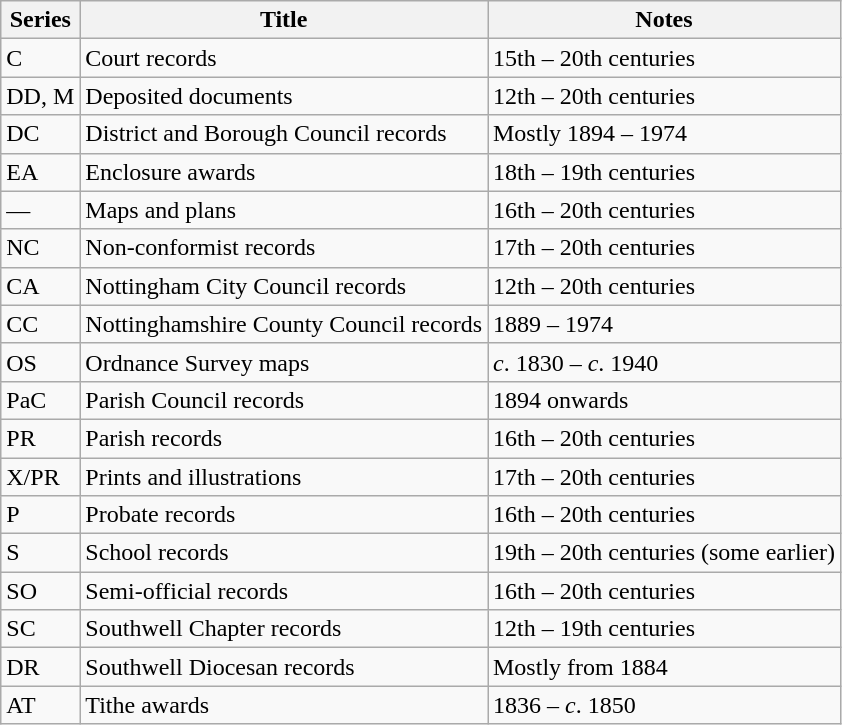<table class="wikitable">
<tr>
<th>Series</th>
<th>Title</th>
<th>Notes</th>
</tr>
<tr>
<td>C</td>
<td>Court records</td>
<td>15th – 20th centuries</td>
</tr>
<tr>
<td>DD, M</td>
<td>Deposited documents</td>
<td>12th – 20th centuries</td>
</tr>
<tr>
<td>DC</td>
<td>District and Borough Council records</td>
<td>Mostly 1894 – 1974</td>
</tr>
<tr>
<td>EA</td>
<td>Enclosure awards</td>
<td>18th – 19th centuries</td>
</tr>
<tr>
<td>—</td>
<td>Maps and plans</td>
<td>16th – 20th centuries</td>
</tr>
<tr>
<td>NC</td>
<td>Non-conformist records</td>
<td>17th – 20th centuries</td>
</tr>
<tr>
<td>CA</td>
<td>Nottingham City Council records</td>
<td>12th – 20th centuries</td>
</tr>
<tr>
<td>CC</td>
<td>Nottinghamshire County Council records</td>
<td>1889 – 1974</td>
</tr>
<tr>
<td>OS</td>
<td>Ordnance Survey maps</td>
<td><em>c</em>. 1830 – <em>c</em>. 1940</td>
</tr>
<tr>
<td>PaC</td>
<td>Parish Council records</td>
<td>1894 onwards</td>
</tr>
<tr>
<td>PR</td>
<td>Parish records</td>
<td>16th – 20th centuries</td>
</tr>
<tr>
<td>X/PR</td>
<td>Prints and illustrations</td>
<td>17th – 20th centuries</td>
</tr>
<tr>
<td>P</td>
<td>Probate records</td>
<td>16th – 20th centuries</td>
</tr>
<tr>
<td>S</td>
<td>School records</td>
<td>19th – 20th centuries (some earlier)</td>
</tr>
<tr>
<td>SO</td>
<td>Semi-official records</td>
<td>16th – 20th centuries</td>
</tr>
<tr>
<td>SC</td>
<td>Southwell Chapter records</td>
<td>12th – 19th centuries</td>
</tr>
<tr>
<td>DR</td>
<td>Southwell Diocesan records</td>
<td>Mostly from 1884</td>
</tr>
<tr>
<td>AT</td>
<td>Tithe awards</td>
<td>1836 – <em>c</em>. 1850</td>
</tr>
</table>
